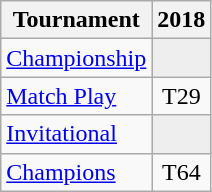<table class="wikitable" style="text-align:center;">
<tr>
<th>Tournament</th>
<th>2018</th>
</tr>
<tr>
<td align="left"><a href='#'>Championship</a></td>
<td style="background:#eeeeee;"></td>
</tr>
<tr>
<td align="left"><a href='#'>Match Play</a></td>
<td>T29</td>
</tr>
<tr>
<td align="left"><a href='#'>Invitational</a></td>
<td style="background:#eeeeee;"></td>
</tr>
<tr>
<td align="left"><a href='#'>Champions</a></td>
<td>T64</td>
</tr>
</table>
